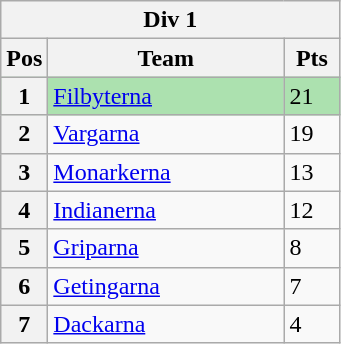<table class="wikitable">
<tr>
<th colspan="3">Div 1</th>
</tr>
<tr>
<th width=20>Pos</th>
<th width=150>Team</th>
<th width=30>Pts</th>
</tr>
<tr style="background:#ACE1AF;">
<th>1</th>
<td><a href='#'>Filbyterna</a></td>
<td>21</td>
</tr>
<tr>
<th>2</th>
<td><a href='#'>Vargarna</a></td>
<td>19</td>
</tr>
<tr>
<th>3</th>
<td><a href='#'>Monarkerna</a></td>
<td>13</td>
</tr>
<tr>
<th>4</th>
<td><a href='#'>Indianerna</a></td>
<td>12</td>
</tr>
<tr>
<th>5</th>
<td><a href='#'>Griparna</a></td>
<td>8</td>
</tr>
<tr>
<th>6</th>
<td><a href='#'>Getingarna</a></td>
<td>7</td>
</tr>
<tr>
<th>7</th>
<td><a href='#'>Dackarna</a></td>
<td>4</td>
</tr>
</table>
